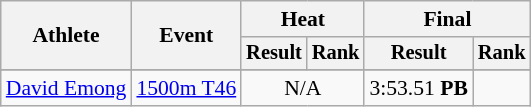<table class="wikitable" style="font-size:90%";text-align:center>
<tr>
<th rowspan="2">Athlete</th>
<th rowspan="2">Event</th>
<th colspan="2">Heat</th>
<th colspan="2">Final</th>
</tr>
<tr style="font-size:95%">
<th>Result</th>
<th>Rank</th>
<th>Result</th>
<th>Rank</th>
</tr>
<tr>
</tr>
<tr align=center>
<td><a href='#'>David Emong</a></td>
<td><a href='#'>1500m T46</a></td>
<td colspan="2">N/A</td>
<td>3:53.51 <strong>PB</strong></td>
<td></td>
</tr>
</table>
